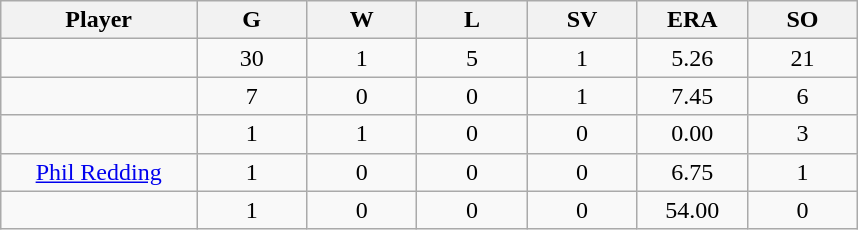<table class="wikitable sortable">
<tr>
<th bgcolor="#DDDDFF" width="16%">Player</th>
<th bgcolor="#DDDDFF" width="9%">G</th>
<th bgcolor="#DDDDFF" width="9%">W</th>
<th bgcolor="#DDDDFF" width="9%">L</th>
<th bgcolor="#DDDDFF" width="9%">SV</th>
<th bgcolor="#DDDDFF" width="9%">ERA</th>
<th bgcolor="#DDDDFF" width="9%">SO</th>
</tr>
<tr align="center">
<td></td>
<td>30</td>
<td>1</td>
<td>5</td>
<td>1</td>
<td>5.26</td>
<td>21</td>
</tr>
<tr align="center">
<td></td>
<td>7</td>
<td>0</td>
<td>0</td>
<td>1</td>
<td>7.45</td>
<td>6</td>
</tr>
<tr align="center">
<td></td>
<td>1</td>
<td>1</td>
<td>0</td>
<td>0</td>
<td>0.00</td>
<td>3</td>
</tr>
<tr align="center">
<td><a href='#'>Phil Redding</a></td>
<td>1</td>
<td>0</td>
<td>0</td>
<td>0</td>
<td>6.75</td>
<td>1</td>
</tr>
<tr align=center>
<td></td>
<td>1</td>
<td>0</td>
<td>0</td>
<td>0</td>
<td>54.00</td>
<td>0</td>
</tr>
</table>
